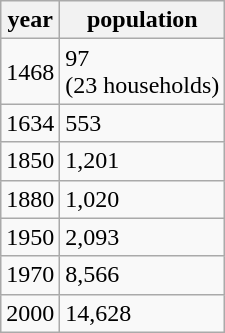<table class="wikitable">
<tr>
<th>year</th>
<th>population</th>
</tr>
<tr>
<td>1468</td>
<td>97<br>(23 households)</td>
</tr>
<tr>
<td>1634</td>
<td>553</td>
</tr>
<tr>
<td>1850</td>
<td>1,201</td>
</tr>
<tr>
<td>1880</td>
<td>1,020</td>
</tr>
<tr>
<td>1950</td>
<td>2,093</td>
</tr>
<tr>
<td>1970</td>
<td>8,566</td>
</tr>
<tr>
<td>2000</td>
<td>14,628</td>
</tr>
</table>
